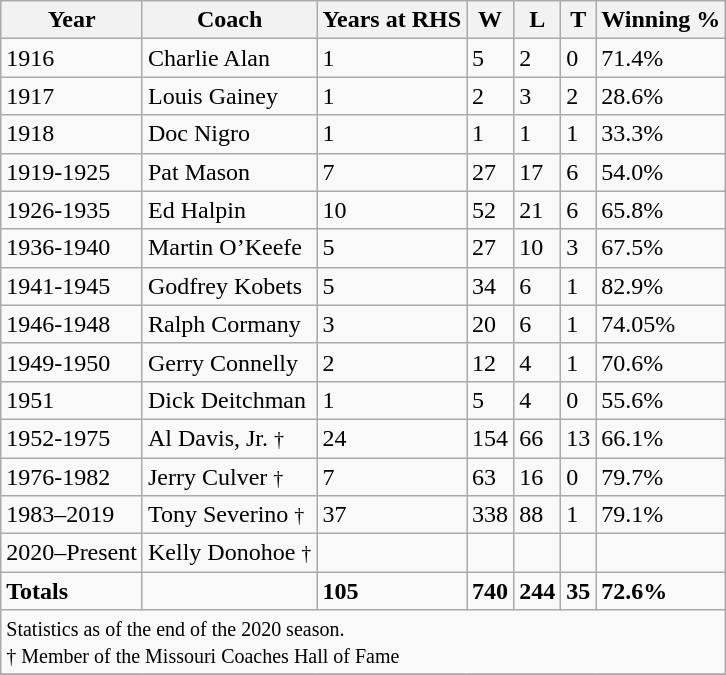<table class="wikitable">
<tr>
<th>Year</th>
<th>Coach</th>
<th>Years at RHS</th>
<th>W</th>
<th>L</th>
<th>T</th>
<th>Winning %</th>
</tr>
<tr>
<td>1916</td>
<td>Charlie Alan</td>
<td>1</td>
<td>5</td>
<td>2</td>
<td>0</td>
<td>71.4%</td>
</tr>
<tr>
<td>1917</td>
<td>Louis Gainey</td>
<td>1</td>
<td>2</td>
<td>3</td>
<td>2</td>
<td>28.6%</td>
</tr>
<tr>
<td>1918</td>
<td>Doc Nigro</td>
<td>1</td>
<td>1</td>
<td>1</td>
<td>1</td>
<td>33.3%</td>
</tr>
<tr>
<td>1919-1925</td>
<td>Pat Mason</td>
<td>7</td>
<td>27</td>
<td>17</td>
<td>6</td>
<td>54.0%</td>
</tr>
<tr>
<td>1926-1935</td>
<td>Ed Halpin</td>
<td>10</td>
<td>52</td>
<td>21</td>
<td>6</td>
<td>65.8%</td>
</tr>
<tr>
<td>1936-1940</td>
<td>Martin O’Keefe</td>
<td>5</td>
<td>27</td>
<td>10</td>
<td>3</td>
<td>67.5%</td>
</tr>
<tr>
<td>1941-1945</td>
<td>Godfrey Kobets</td>
<td>5</td>
<td>34</td>
<td>6</td>
<td>1</td>
<td>82.9%</td>
</tr>
<tr>
<td>1946-1948</td>
<td>Ralph Cormany</td>
<td>3</td>
<td>20</td>
<td>6</td>
<td>1</td>
<td>74.05%</td>
</tr>
<tr>
<td>1949-1950</td>
<td>Gerry Connelly</td>
<td>2</td>
<td>12</td>
<td>4</td>
<td>1</td>
<td>70.6%</td>
</tr>
<tr>
<td>1951</td>
<td>Dick Deitchman</td>
<td>1</td>
<td>5</td>
<td>4</td>
<td>0</td>
<td>55.6%</td>
</tr>
<tr>
<td>1952-1975</td>
<td>Al Davis, Jr. <small>†</small></td>
<td>24</td>
<td>154</td>
<td>66</td>
<td>13</td>
<td>66.1%</td>
</tr>
<tr>
<td>1976-1982</td>
<td>Jerry Culver <small>†</small></td>
<td>7</td>
<td>63</td>
<td>16</td>
<td>0</td>
<td>79.7%</td>
</tr>
<tr>
<td>1983–2019</td>
<td>Tony Severino <small>†</small></td>
<td>37</td>
<td>338</td>
<td>88</td>
<td>1</td>
<td>79.1%</td>
</tr>
<tr>
<td>2020–Present</td>
<td>Kelly Donohoe <small>†</small></td>
<td></td>
<td></td>
<td></td>
<td></td>
<td></td>
</tr>
<tr>
<td><strong>Totals</strong></td>
<td></td>
<td><strong>105</strong></td>
<td><strong>740</strong></td>
<td><strong>244</strong></td>
<td><strong>35</strong></td>
<td><strong>72.6%</strong></td>
</tr>
<tr>
<td align="left" colspan="7"><small>Statistics as of the end of the 2020 season.<br>† Member of the Missouri Coaches Hall of Fame</small></td>
</tr>
<tr>
</tr>
</table>
